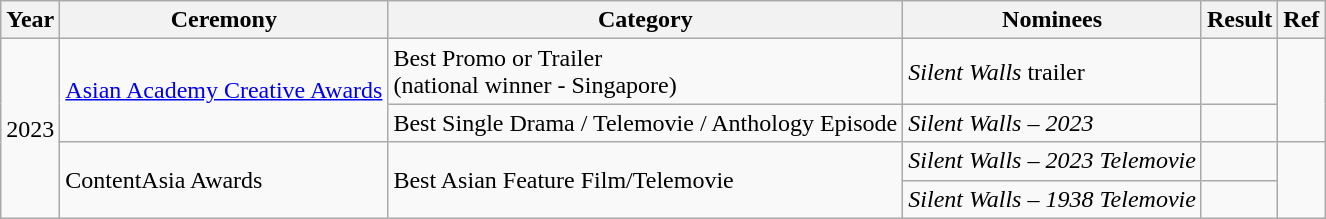<table class="wikitable sortable">
<tr>
<th>Year</th>
<th>Ceremony</th>
<th>Category</th>
<th>Nominees</th>
<th>Result</th>
<th>Ref</th>
</tr>
<tr>
<td rowspan=4>2023</td>
<td rowspan=2><a href='#'>Asian Academy Creative Awards</a></td>
<td>Best Promo or Trailer<br>(national winner - Singapore)</td>
<td><em>Silent Walls</em> trailer</td>
<td></td>
<td rowspan=2></td>
</tr>
<tr>
<td>Best Single Drama / Telemovie / Anthology Episode</td>
<td><em>Silent Walls – 2023</em></td>
<td></td>
</tr>
<tr>
<td rowspan=2>ContentAsia Awards</td>
<td rowspan=2>Best Asian Feature Film/Telemovie</td>
<td><em>Silent Walls – 2023 Telemovie</em></td>
<td></td>
<td rowspan=2></td>
</tr>
<tr>
<td><em>Silent Walls – 1938 Telemovie</em></td>
<td></td>
</tr>
</table>
